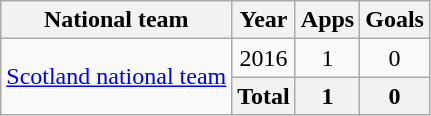<table class="wikitable" style="text-align:center">
<tr>
<th>National team</th>
<th>Year</th>
<th>Apps</th>
<th>Goals</th>
</tr>
<tr>
<td rowspan="2"><a href='#'>Scotland national team</a></td>
<td>2016</td>
<td>1</td>
<td>0</td>
</tr>
<tr>
<th>Total</th>
<th>1</th>
<th>0</th>
</tr>
</table>
